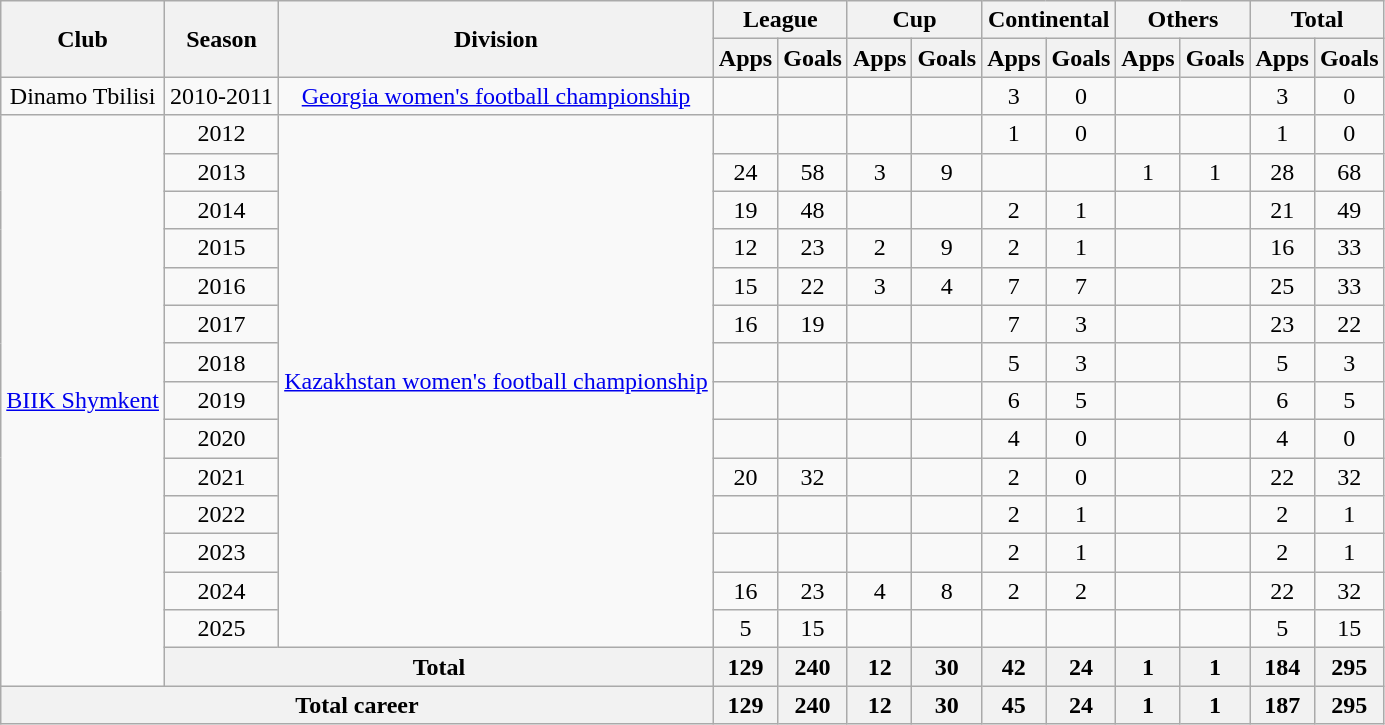<table class="wikitable" style="text-align:center">
<tr>
<th rowspan=2>Club</th>
<th rowspan=2>Season</th>
<th rowspan=2>Division</th>
<th colspan=2>League</th>
<th colspan=2>Cup</th>
<th colspan=2>Continental</th>
<th colspan=2>Others</th>
<th colspan=2>Total</th>
</tr>
<tr>
<th>Apps</th>
<th>Goals</th>
<th>Apps</th>
<th>Goals</th>
<th>Apps</th>
<th>Goals</th>
<th>Apps</th>
<th>Goals</th>
<th>Apps</th>
<th>Goals</th>
</tr>
<tr>
<td>Dinamo Tbilisi</td>
<td>2010-2011</td>
<td><a href='#'>Georgia women's football championship</a></td>
<td></td>
<td></td>
<td></td>
<td></td>
<td>3</td>
<td>0</td>
<td></td>
<td></td>
<td>3</td>
<td>0</td>
</tr>
<tr>
<td rowspan=15><a href='#'>BIIK Shymkent</a></td>
<td>2012</td>
<td rowspan=14><a href='#'>Kazakhstan women's football championship</a></td>
<td></td>
<td></td>
<td></td>
<td></td>
<td>1</td>
<td>0</td>
<td></td>
<td></td>
<td>1</td>
<td>0</td>
</tr>
<tr>
<td>2013</td>
<td>24</td>
<td>58</td>
<td>3</td>
<td>9</td>
<td></td>
<td></td>
<td>1</td>
<td>1</td>
<td>28</td>
<td>68</td>
</tr>
<tr>
<td>2014</td>
<td>19</td>
<td>48</td>
<td></td>
<td></td>
<td>2</td>
<td>1</td>
<td></td>
<td></td>
<td>21</td>
<td>49</td>
</tr>
<tr>
<td>2015</td>
<td>12</td>
<td>23</td>
<td>2</td>
<td>9</td>
<td>2</td>
<td>1</td>
<td></td>
<td></td>
<td>16</td>
<td>33</td>
</tr>
<tr>
<td>2016</td>
<td>15</td>
<td>22</td>
<td>3</td>
<td>4</td>
<td>7</td>
<td>7</td>
<td></td>
<td></td>
<td>25</td>
<td>33</td>
</tr>
<tr>
<td>2017</td>
<td>16</td>
<td>19</td>
<td></td>
<td></td>
<td>7</td>
<td>3</td>
<td></td>
<td></td>
<td>23</td>
<td>22</td>
</tr>
<tr>
<td>2018</td>
<td></td>
<td></td>
<td></td>
<td></td>
<td>5</td>
<td>3</td>
<td></td>
<td></td>
<td>5</td>
<td>3</td>
</tr>
<tr>
<td>2019</td>
<td></td>
<td></td>
<td></td>
<td></td>
<td>6</td>
<td>5</td>
<td></td>
<td></td>
<td>6</td>
<td>5</td>
</tr>
<tr>
<td>2020</td>
<td></td>
<td></td>
<td></td>
<td></td>
<td>4</td>
<td>0</td>
<td></td>
<td></td>
<td>4</td>
<td>0</td>
</tr>
<tr>
<td>2021</td>
<td>20</td>
<td>32</td>
<td></td>
<td></td>
<td>2</td>
<td>0</td>
<td></td>
<td></td>
<td>22</td>
<td>32</td>
</tr>
<tr>
<td>2022</td>
<td></td>
<td></td>
<td></td>
<td></td>
<td>2</td>
<td>1</td>
<td></td>
<td></td>
<td>2</td>
<td>1</td>
</tr>
<tr>
<td>2023</td>
<td></td>
<td></td>
<td></td>
<td></td>
<td>2</td>
<td>1</td>
<td></td>
<td></td>
<td>2</td>
<td>1</td>
</tr>
<tr>
<td>2024</td>
<td>16</td>
<td>23</td>
<td>4</td>
<td>8</td>
<td>2</td>
<td>2</td>
<td></td>
<td></td>
<td>22</td>
<td>32</td>
</tr>
<tr>
<td>2025</td>
<td>5</td>
<td>15</td>
<td></td>
<td></td>
<td></td>
<td></td>
<td></td>
<td></td>
<td>5</td>
<td>15</td>
</tr>
<tr>
<th colspan=2>Total</th>
<th>129</th>
<th>240</th>
<th>12</th>
<th>30</th>
<th>42</th>
<th>24</th>
<th>1</th>
<th>1</th>
<th>184</th>
<th>295</th>
</tr>
<tr>
<th colspan=3>Total career</th>
<th>129</th>
<th>240</th>
<th>12</th>
<th>30</th>
<th>45</th>
<th>24</th>
<th>1</th>
<th>1</th>
<th>187</th>
<th>295</th>
</tr>
</table>
